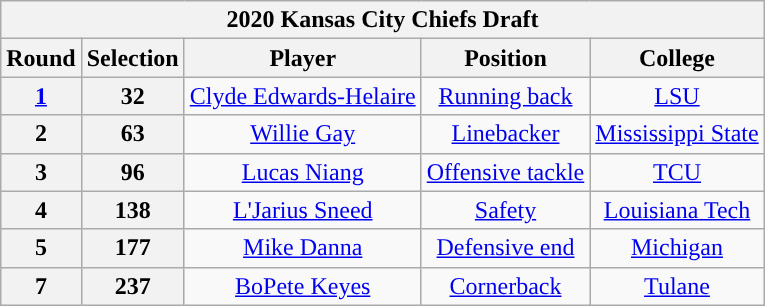<table class="wikitable" style="text-align:center">
<tr>
<th colspan=5>2020 Kansas City Chiefs Draft</th>
</tr>
<tr>
<th>Round</th>
<th>Selection</th>
<th>Player</th>
<th>Position</th>
<th>College</th>
</tr>
<tr>
<th><a href='#'>1</a></th>
<th>32</th>
<td><a href='#'>Clyde Edwards-Helaire</a></td>
<td><a href='#'>Running back</a></td>
<td><a href='#'>LSU</a></td>
</tr>
<tr>
<th>2</th>
<th>63</th>
<td><a href='#'>Willie Gay</a></td>
<td><a href='#'>Linebacker</a></td>
<td><a href='#'>Mississippi State</a></td>
</tr>
<tr>
<th>3</th>
<th>96</th>
<td><a href='#'>Lucas Niang</a></td>
<td><a href='#'>Offensive tackle</a></td>
<td><a href='#'>TCU</a></td>
</tr>
<tr>
<th>4</th>
<th>138</th>
<td><a href='#'>L'Jarius Sneed</a></td>
<td><a href='#'>Safety</a></td>
<td><a href='#'>Louisiana Tech</a></td>
</tr>
<tr>
<th>5</th>
<th>177</th>
<td><a href='#'>Mike Danna</a></td>
<td><a href='#'>Defensive end</a></td>
<td><a href='#'>Michigan</a></td>
</tr>
<tr>
<th>7</th>
<th>237</th>
<td><a href='#'>BoPete Keyes</a></td>
<td><a href='#'>Cornerback</a></td>
<td><a href='#'>Tulane</a></td>
</tr>
</table>
